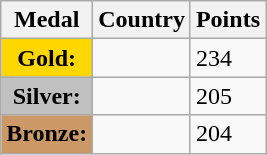<table class="wikitable">
<tr>
<th><strong>Medal</strong></th>
<th><strong>Country</strong></th>
<th><strong>Points</strong></th>
</tr>
<tr>
<td style="text-align:center;background-color:gold;"><strong>Gold:</strong></td>
<td><strong></strong></td>
<td>234</td>
</tr>
<tr>
<td style="text-align:center;background-color:silver;"><strong>Silver:</strong></td>
<td></td>
<td>205</td>
</tr>
<tr>
<td style="text-align:center;background-color:#CC9966;"><strong>Bronze:</strong></td>
<td></td>
<td>204</td>
</tr>
</table>
